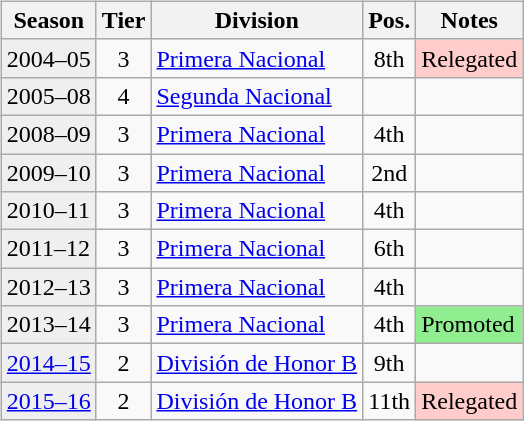<table>
<tr>
<td valign="top" width=0%><br><table class="wikitable">
<tr>
<th>Season</th>
<th>Tier</th>
<th>Division</th>
<th>Pos.</th>
<th>Notes</th>
</tr>
<tr>
<td style="background:#efefef;">2004–05</td>
<td align="center">3</td>
<td><a href='#'>Primera Nacional</a></td>
<td align="center">8th</td>
<td style="background:#ffcccc">Relegated</td>
</tr>
<tr>
<td style="background:#efefef;">2005–08</td>
<td align="center">4</td>
<td><a href='#'>Segunda Nacional</a></td>
<td align="center"></td>
<td></td>
</tr>
<tr>
<td style="background:#efefef;">2008–09</td>
<td align="center">3</td>
<td><a href='#'>Primera Nacional</a></td>
<td align="center">4th</td>
<td></td>
</tr>
<tr>
<td style="background:#efefef;">2009–10</td>
<td align="center">3</td>
<td><a href='#'>Primera Nacional</a></td>
<td align="center">2nd</td>
<td></td>
</tr>
<tr>
<td style="background:#efefef;">2010–11</td>
<td align="center">3</td>
<td><a href='#'>Primera Nacional</a></td>
<td align="center">4th</td>
<td></td>
</tr>
<tr>
<td style="background:#efefef;">2011–12</td>
<td align="center">3</td>
<td><a href='#'>Primera Nacional</a></td>
<td align="center">6th</td>
<td></td>
</tr>
<tr>
<td style="background:#efefef;">2012–13</td>
<td align="center">3</td>
<td><a href='#'>Primera Nacional</a></td>
<td align="center">4th</td>
<td></td>
</tr>
<tr>
<td style="background:#efefef;">2013–14</td>
<td align="center">3</td>
<td><a href='#'>Primera Nacional</a></td>
<td align="center">4th</td>
<td style="background:#90EE90">Promoted</td>
</tr>
<tr>
<td style="background:#efefef;"><a href='#'>2014–15</a></td>
<td align="center">2</td>
<td><a href='#'>División de Honor B</a></td>
<td align="center">9th</td>
<td></td>
</tr>
<tr>
<td style="background:#efefef;"><a href='#'>2015–16</a></td>
<td align="center">2</td>
<td><a href='#'>División de Honor B</a></td>
<td align="center">11th</td>
<td style="background:#ffcccc">Relegated</td>
</tr>
</table>
</td>
</tr>
</table>
